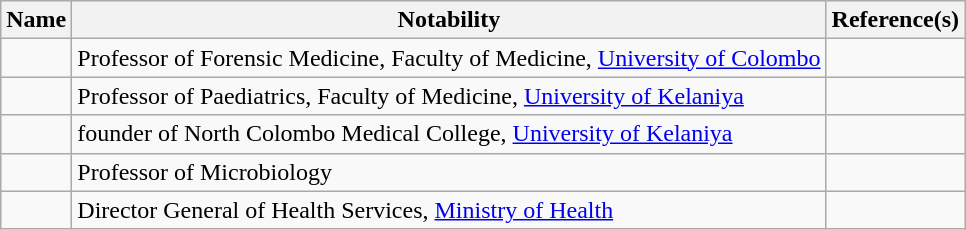<table class="wikitable sortable">
<tr>
<th>Name</th>
<th class="unsortable">Notability</th>
<th class="unsortable">Reference(s)</th>
</tr>
<tr>
<td></td>
<td>Professor of Forensic Medicine, Faculty of Medicine, <a href='#'>University of Colombo</a></td>
<td></td>
</tr>
<tr>
<td></td>
<td>Professor of Paediatrics, Faculty of Medicine, <a href='#'>University of Kelaniya</a></td>
<td></td>
</tr>
<tr>
<td></td>
<td>founder of North Colombo Medical College, <a href='#'>University of Kelaniya</a></td>
<td></td>
</tr>
<tr>
<td></td>
<td>Professor of Microbiology</td>
<td></td>
</tr>
<tr>
<td></td>
<td>Director General of Health Services, <a href='#'>Ministry of Health</a></td>
<td></td>
</tr>
</table>
